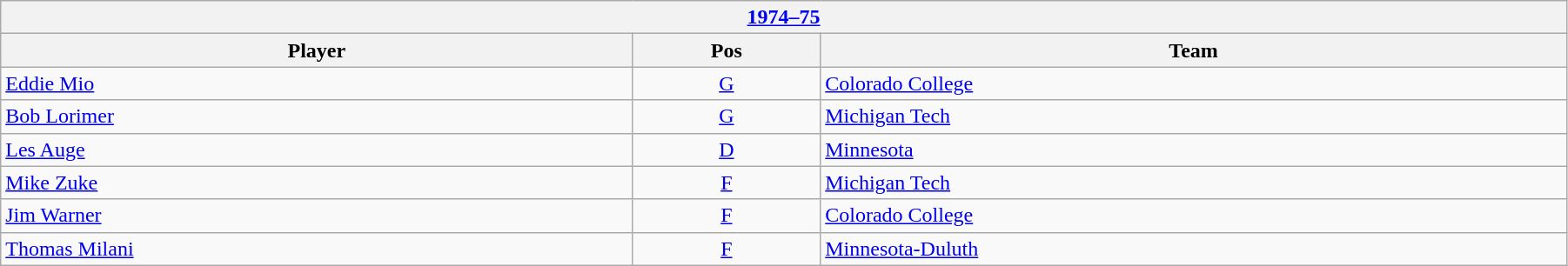<table class="wikitable" width=95%>
<tr>
<th colspan=3><a href='#'>1974–75</a></th>
</tr>
<tr>
<th>Player</th>
<th>Pos</th>
<th>Team</th>
</tr>
<tr>
<td><a href='#'>Eddie Mio</a></td>
<td align=center><a href='#'>G</a></td>
<td><a href='#'>Colorado College</a></td>
</tr>
<tr>
<td><a href='#'>Bob Lorimer</a></td>
<td align=center><a href='#'>G</a></td>
<td><a href='#'>Michigan Tech</a></td>
</tr>
<tr>
<td><a href='#'>Les Auge</a></td>
<td align=center><a href='#'>D</a></td>
<td><a href='#'>Minnesota</a></td>
</tr>
<tr>
<td><a href='#'>Mike Zuke</a></td>
<td align=center><a href='#'>F</a></td>
<td><a href='#'>Michigan Tech</a></td>
</tr>
<tr>
<td><a href='#'>Jim Warner</a></td>
<td align=center><a href='#'>F</a></td>
<td><a href='#'>Colorado College</a></td>
</tr>
<tr>
<td><a href='#'>Thomas Milani</a></td>
<td align=center><a href='#'>F</a></td>
<td><a href='#'>Minnesota-Duluth</a></td>
</tr>
</table>
